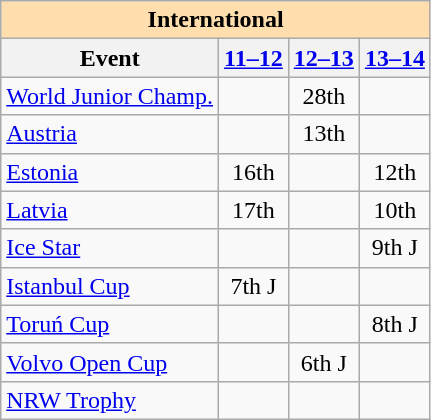<table class="wikitable" style="text-align:center">
<tr>
<th colspan="4" style="background-color: #ffdead; " align="center">International</th>
</tr>
<tr>
<th>Event</th>
<th><a href='#'>11–12</a> <br> </th>
<th><a href='#'>12–13</a> <br> </th>
<th><a href='#'>13–14</a> <br> </th>
</tr>
<tr>
<td align=left><a href='#'>World Junior Champ.</a></td>
<td></td>
<td>28th</td>
<td></td>
</tr>
<tr>
<td align=left> <a href='#'>Austria</a></td>
<td></td>
<td>13th</td>
<td></td>
</tr>
<tr>
<td align=left> <a href='#'>Estonia</a></td>
<td>16th</td>
<td></td>
<td>12th</td>
</tr>
<tr>
<td align=left> <a href='#'>Latvia</a></td>
<td>17th</td>
<td></td>
<td>10th</td>
</tr>
<tr>
<td align=left><a href='#'>Ice Star</a></td>
<td></td>
<td></td>
<td>9th J</td>
</tr>
<tr>
<td align=left><a href='#'>Istanbul Cup</a></td>
<td>7th J</td>
<td></td>
<td></td>
</tr>
<tr>
<td align=left><a href='#'>Toruń Cup</a></td>
<td></td>
<td></td>
<td>8th J</td>
</tr>
<tr>
<td align=left><a href='#'>Volvo Open Cup</a></td>
<td></td>
<td>6th J</td>
<td></td>
</tr>
<tr>
<td align=left><a href='#'>NRW Trophy</a></td>
<td></td>
<td></td>
<td></td>
</tr>
</table>
